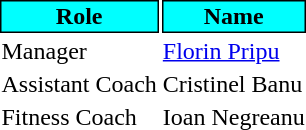<table class="toccolours">
<tr>
<th style="background:#00FFFF;color:#000000;border:1px solid #000000;">Role</th>
<th style="background:#00FFFF;color:#000000;border:1px solid #000000;">Name</th>
</tr>
<tr>
<td>Manager</td>
<td> <a href='#'>Florin Pripu</a></td>
</tr>
<tr>
<td>Assistant Coach</td>
<td> Cristinel Banu</td>
</tr>
<tr>
<td>Fitness Coach</td>
<td> Ioan Negreanu</td>
</tr>
</table>
